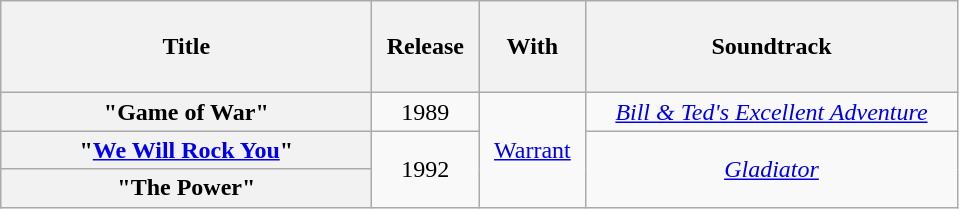<table class="wikitable plainrowheaders" style="text-align:center;">
<tr>
<th scope="col" style="width:15em;"><br>Title<br><br></th>
<th scope="col" style="width:4em;">Release</th>
<th scope="col" style="width:4em;">With</th>
<th scope="col" style="width:15em;">Soundtrack</th>
</tr>
<tr>
<th scope="row">"Game of War"</th>
<td>1989</td>
<td rowspan="4"><a href='#'>Warrant</a></td>
<td><em><a href='#'>Bill & Ted's Excellent Adventure</a></em></td>
</tr>
<tr>
<th scope="row">"<a href='#'>We Will Rock You</a>"</th>
<td rowspan="2">1992</td>
<td rowspan="2"><em><a href='#'>Gladiator</a></em></td>
</tr>
<tr>
<th scope="row">"The Power"</th>
</tr>
</table>
